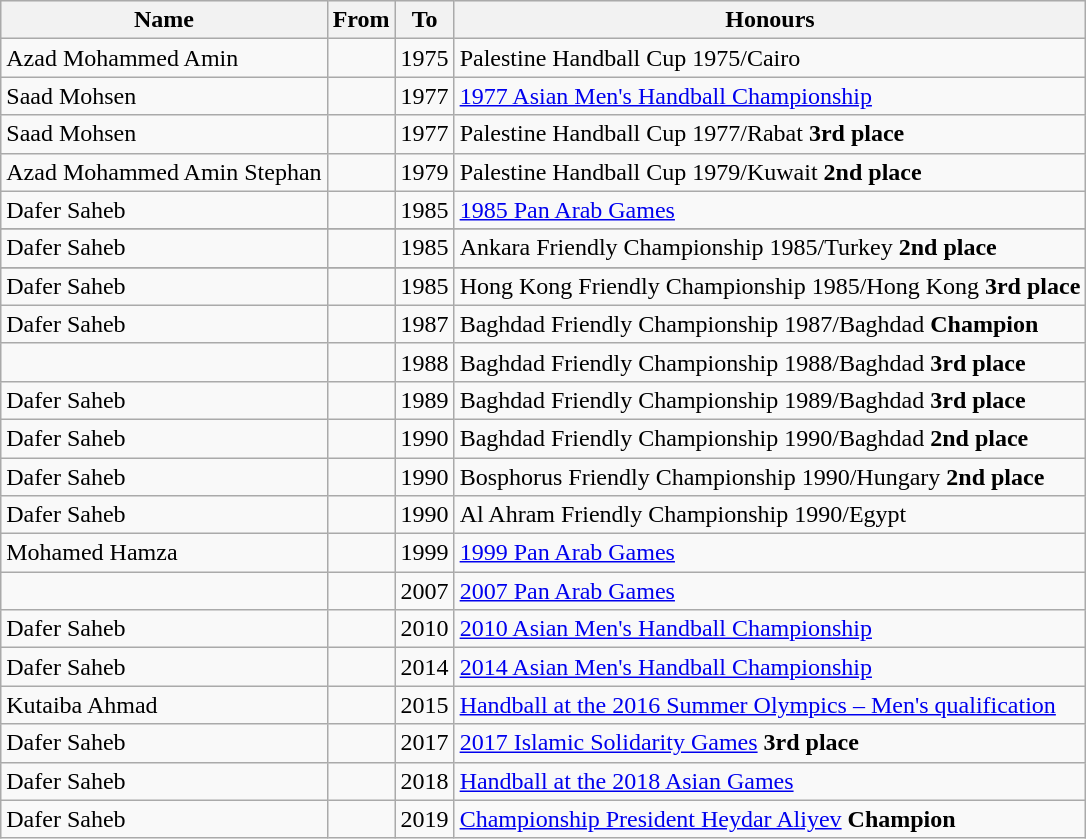<table class="wikitable sortable">
<tr style="background:#f0f0f0;">
<th>Name</th>
<th>From</th>
<th>To</th>
<th>Honours</th>
</tr>
<tr>
<td> Azad Mohammed Amin</td>
<td></td>
<td>1975</td>
<td>Palestine Handball Cup 1975/Cairo</td>
</tr>
<tr>
<td> Saad Mohsen</td>
<td></td>
<td>1977</td>
<td><a href='#'>1977 Asian Men's Handball Championship</a></td>
</tr>
<tr>
<td> Saad Mohsen</td>
<td></td>
<td>1977</td>
<td>Palestine Handball Cup 1977/Rabat  <strong>3rd place</strong></td>
</tr>
<tr>
<td> Azad Mohammed Amin  Stephan</td>
<td></td>
<td>1979</td>
<td>Palestine Handball Cup 1979/Kuwait  <strong>2nd place</strong></td>
</tr>
<tr>
<td> Dafer Saheb</td>
<td></td>
<td>1985</td>
<td><a href='#'>1985 Pan Arab Games</a></td>
</tr>
<tr>
</tr>
<tr>
<td> Dafer Saheb</td>
<td></td>
<td>1985</td>
<td>Ankara Friendly Championship 1985/Turkey  <strong>2nd place</strong></td>
</tr>
<tr>
</tr>
<tr>
<td> Dafer Saheb</td>
<td></td>
<td>1985</td>
<td>Hong Kong Friendly Championship 1985/Hong Kong  <strong>3rd place</strong></td>
</tr>
<tr>
<td> Dafer Saheb</td>
<td></td>
<td>1987</td>
<td>Baghdad Friendly Championship 1987/Baghdad  <strong>Champion</strong></td>
</tr>
<tr>
<td></td>
<td></td>
<td>1988</td>
<td>Baghdad Friendly Championship 1988/Baghdad  <strong>3rd place</strong></td>
</tr>
<tr>
<td> Dafer Saheb</td>
<td></td>
<td>1989</td>
<td>Baghdad Friendly Championship 1989/Baghdad  <strong>3rd place</strong></td>
</tr>
<tr>
<td> Dafer Saheb</td>
<td></td>
<td>1990</td>
<td>Baghdad Friendly Championship 1990/Baghdad  <strong>2nd place</strong></td>
</tr>
<tr>
<td> Dafer Saheb</td>
<td></td>
<td>1990</td>
<td>Bosphorus Friendly Championship 1990/Hungary  <strong>2nd place</strong></td>
</tr>
<tr>
<td> Dafer Saheb</td>
<td></td>
<td>1990</td>
<td>Al Ahram Friendly Championship 1990/Egypt</td>
</tr>
<tr>
<td> Mohamed Hamza</td>
<td></td>
<td>1999</td>
<td><a href='#'>1999 Pan Arab Games</a></td>
</tr>
<tr>
<td></td>
<td></td>
<td>2007</td>
<td><a href='#'>2007 Pan Arab Games</a></td>
</tr>
<tr>
<td> Dafer Saheb</td>
<td></td>
<td>2010</td>
<td><a href='#'>2010 Asian Men's Handball Championship</a></td>
</tr>
<tr>
<td> Dafer Saheb</td>
<td></td>
<td>2014</td>
<td><a href='#'>2014 Asian Men's Handball Championship</a></td>
</tr>
<tr>
<td> Kutaiba Ahmad</td>
<td></td>
<td>2015</td>
<td><a href='#'>Handball at the 2016 Summer Olympics – Men's qualification</a></td>
</tr>
<tr>
<td> Dafer Saheb</td>
<td></td>
<td>2017</td>
<td><a href='#'>2017 Islamic Solidarity Games</a>  <strong>3rd place</strong></td>
</tr>
<tr>
<td> Dafer Saheb</td>
<td></td>
<td>2018</td>
<td><a href='#'>Handball at the 2018 Asian Games</a></td>
</tr>
<tr>
<td> Dafer Saheb</td>
<td></td>
<td>2019</td>
<td><a href='#'>Championship President Heydar Aliyev</a>  <strong>Champion</strong></td>
</tr>
</table>
